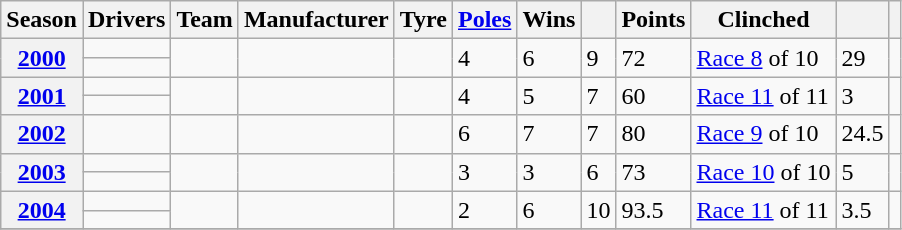<table class="wikitable sortable plainrowheaders";>
<tr>
<th scope=col>Season</th>
<th scope=col>Drivers</th>
<th scope=col>Team</th>
<th scope=col>Manufacturer</th>
<th scope=col>Tyre</th>
<th scope=col><a href='#'>Poles</a></th>
<th scope=col>Wins</th>
<th scope=col></th>
<th scope=col>Points</th>
<th scope=col>Clinched</th>
<th scope=col></th>
<th scope=col class=unsortable></th>
</tr>
<tr>
<th scope=rowgroup style="text-align: center;" rowspan=2><a href='#'>2000</a></th>
<td></td>
<td rowspan=2></td>
<td rowspan=2></td>
<td rowspan=2></td>
<td rowspan=2>4</td>
<td rowspan=2>6</td>
<td rowspan=2>9</td>
<td rowspan=2>72</td>
<td rowspan=2><a href='#'>Race 8</a> of 10</td>
<td rowspan=2>29</td>
<td style="text-align:center;" rowspan=2></td>
</tr>
<tr>
<td></td>
</tr>
<tr>
<th scope=rowgroup style="text-align: center;" rowspan=2><a href='#'>2001</a></th>
<td></td>
<td rowspan=2></td>
<td rowspan=2></td>
<td rowspan=2></td>
<td rowspan=2>4</td>
<td rowspan=2>5</td>
<td rowspan=2>7</td>
<td rowspan=2>60</td>
<td rowspan=2><a href='#'>Race 11</a> of 11</td>
<td rowspan=2>3</td>
<td style="text-align:center;" rowspan=2></td>
</tr>
<tr>
<td></td>
</tr>
<tr>
<th scope=row style="text-align: center;"><a href='#'>2002</a></th>
<td></td>
<td></td>
<td></td>
<td></td>
<td>6</td>
<td>7</td>
<td>7</td>
<td>80</td>
<td><a href='#'>Race 9</a> of 10</td>
<td>24.5</td>
<td style="text-align:center;"></td>
</tr>
<tr>
<th scope=rowgroup style="text-align: center;" rowspan=2><a href='#'>2003</a></th>
<td></td>
<td rowspan=2></td>
<td rowspan=2></td>
<td rowspan=2></td>
<td rowspan=2>3</td>
<td rowspan=2>3</td>
<td rowspan=2>6</td>
<td rowspan=2>73</td>
<td rowspan=2><a href='#'>Race 10</a> of 10</td>
<td rowspan=2>5</td>
<td style="text-align center;" rowspan=2></td>
</tr>
<tr>
<td></td>
</tr>
<tr>
<th scope=rowgroup style="text-align: center;" rowspan=2><a href='#'>2004</a></th>
<td></td>
<td rowspan=2></td>
<td rowspan=2></td>
<td rowspan=2></td>
<td rowspan=2>2</td>
<td rowspan=2>6</td>
<td rowspan=2>10</td>
<td rowspan=2>93.5</td>
<td rowspan=2><a href='#'>Race 11</a> of 11</td>
<td rowspan=2>3.5</td>
<td style="text-align:center;" rowspan=2></td>
</tr>
<tr>
<td></td>
</tr>
<tr>
</tr>
</table>
